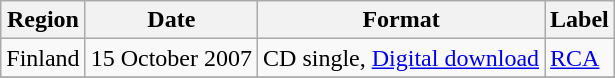<table class=wikitable>
<tr>
<th>Region</th>
<th>Date</th>
<th>Format</th>
<th>Label</th>
</tr>
<tr>
<td>Finland</td>
<td>15 October 2007</td>
<td>CD single, <a href='#'>Digital download</a></td>
<td><a href='#'>RCA</a></td>
</tr>
<tr>
</tr>
</table>
